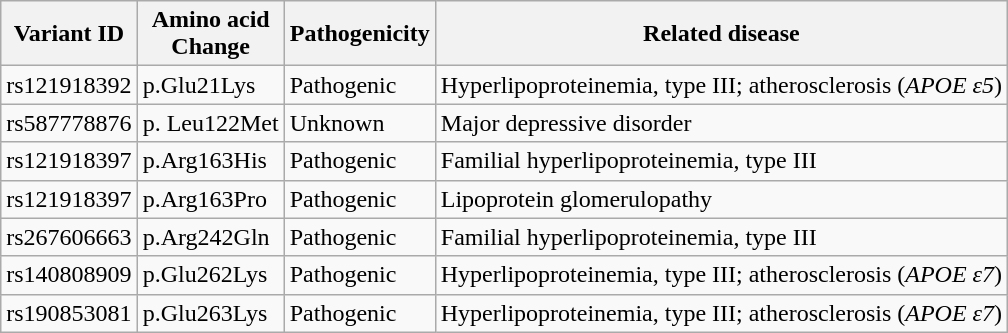<table class="wikitable floatright">
<tr>
<th>Variant ID</th>
<th>Amino acid<br>Change</th>
<th>Pathogenicity</th>
<th>Related disease</th>
</tr>
<tr>
<td>rs121918392</td>
<td>p.Glu21Lys</td>
<td>Pathogenic</td>
<td>Hyperlipoproteinemia, type III; atherosclerosis (<em>APOE ε5</em>)</td>
</tr>
<tr>
<td>rs587778876</td>
<td>p. Leu122Met</td>
<td>Unknown</td>
<td>Major depressive disorder</td>
</tr>
<tr>
<td>rs121918397</td>
<td>p.Arg163His</td>
<td>Pathogenic</td>
<td>Familial hyperlipoproteinemia, type III</td>
</tr>
<tr>
<td>rs121918397</td>
<td>p.Arg163Pro</td>
<td>Pathogenic</td>
<td>Lipoprotein glomerulopathy</td>
</tr>
<tr>
<td>rs267606663</td>
<td>p.Arg242Gln</td>
<td>Pathogenic</td>
<td>Familial hyperlipoproteinemia, type III</td>
</tr>
<tr>
<td>rs140808909</td>
<td>p.Glu262Lys</td>
<td>Pathogenic</td>
<td>Hyperlipoproteinemia, type III; atherosclerosis (<em>APOE ε7</em>)</td>
</tr>
<tr>
<td>rs190853081</td>
<td>p.Glu263Lys</td>
<td>Pathogenic</td>
<td>Hyperlipoproteinemia, type III; atherosclerosis (<em>APOE ε7</em>)</td>
</tr>
</table>
